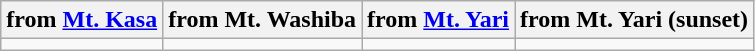<table class="wikitable">
<tr>
<th>from <a href='#'>Mt. Kasa</a></th>
<th>from Mt. Washiba</th>
<th>from <a href='#'>Mt. Yari</a></th>
<th>from Mt. Yari (sunset)</th>
</tr>
<tr>
<td></td>
<td></td>
<td></td>
<td></td>
</tr>
</table>
